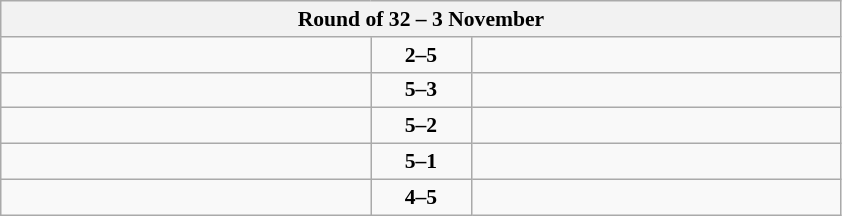<table class="wikitable" style="text-align: center; font-size:90% ">
<tr>
<th colspan=3>Round of 32 – 3 November</th>
</tr>
<tr>
<td align=left width="240"></td>
<td align=center width="60"><strong>2–5</strong></td>
<td align=left width="240"><strong></strong></td>
</tr>
<tr>
<td align=left><strong></strong></td>
<td align=center><strong>5–3</strong></td>
<td align=left></td>
</tr>
<tr>
<td align=left><strong></strong></td>
<td align=center><strong>5–2</strong></td>
<td align=left></td>
</tr>
<tr>
<td align=left><strong></strong></td>
<td align=center><strong>5–1</strong></td>
<td align=left></td>
</tr>
<tr>
<td align=left></td>
<td align=center><strong>4–5</strong></td>
<td align=left><strong></strong></td>
</tr>
</table>
